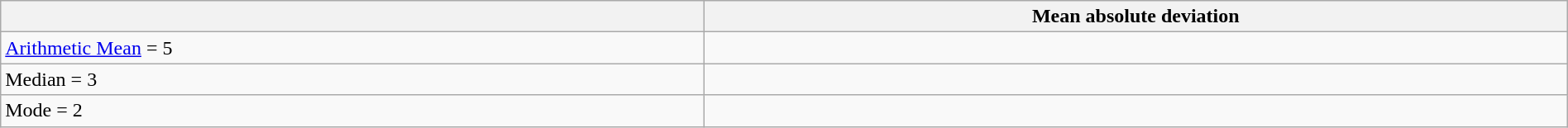<table class="wikitable" style="margin:auto;width:100%;">
<tr>
<th></th>
<th>Mean absolute deviation</th>
</tr>
<tr>
<td><a href='#'>Arithmetic Mean</a> = 5</td>
<td></td>
</tr>
<tr>
<td>Median = 3</td>
<td></td>
</tr>
<tr>
<td>Mode = 2</td>
<td></td>
</tr>
</table>
